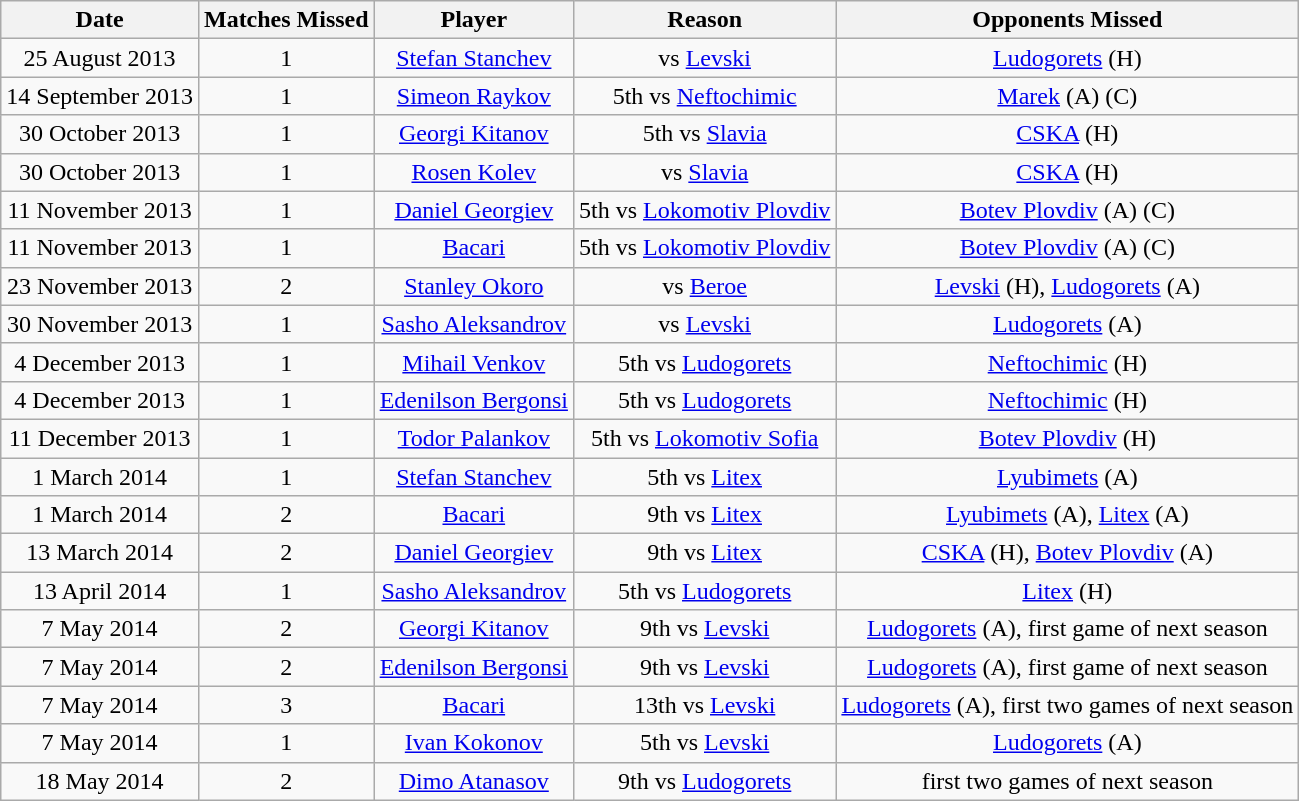<table class="wikitable" style="text-align: center">
<tr>
<th>Date</th>
<th>Matches Missed</th>
<th>Player</th>
<th>Reason</th>
<th>Opponents Missed</th>
</tr>
<tr>
<td>25 August 2013</td>
<td>1</td>
<td> <a href='#'>Stefan Stanchev</a></td>
<td> vs <a href='#'>Levski</a></td>
<td><a href='#'>Ludogorets</a> (H)</td>
</tr>
<tr>
<td>14 September 2013</td>
<td>1</td>
<td> <a href='#'>Simeon Raykov</a></td>
<td>5th  vs <a href='#'>Neftochimic</a></td>
<td><a href='#'>Marek</a> (A) (C)</td>
</tr>
<tr>
<td>30 October 2013</td>
<td>1</td>
<td> <a href='#'>Georgi Kitanov</a></td>
<td>5th  vs <a href='#'>Slavia</a></td>
<td><a href='#'>CSKA</a> (H)</td>
</tr>
<tr>
<td>30 October 2013</td>
<td>1</td>
<td> <a href='#'>Rosen Kolev</a></td>
<td> vs <a href='#'>Slavia</a></td>
<td><a href='#'>CSKA</a> (H)</td>
</tr>
<tr>
<td>11 November 2013</td>
<td>1</td>
<td> <a href='#'>Daniel Georgiev</a></td>
<td>5th  vs <a href='#'>Lokomotiv Plovdiv</a></td>
<td><a href='#'>Botev Plovdiv</a> (A) (C)</td>
</tr>
<tr>
<td>11 November 2013</td>
<td>1</td>
<td> <a href='#'>Bacari</a></td>
<td>5th  vs <a href='#'>Lokomotiv Plovdiv</a></td>
<td><a href='#'>Botev Plovdiv</a> (A) (C)</td>
</tr>
<tr>
<td>23 November 2013</td>
<td>2</td>
<td> <a href='#'>Stanley Okoro</a></td>
<td> vs <a href='#'>Beroe</a></td>
<td><a href='#'>Levski</a> (H), <a href='#'>Ludogorets</a> (A)</td>
</tr>
<tr>
<td>30 November 2013</td>
<td>1</td>
<td> <a href='#'>Sasho Aleksandrov</a></td>
<td> vs <a href='#'>Levski</a></td>
<td><a href='#'>Ludogorets</a> (A)</td>
</tr>
<tr>
<td>4 December 2013</td>
<td>1</td>
<td> <a href='#'>Mihail Venkov</a></td>
<td>5th  vs <a href='#'>Ludogorets</a></td>
<td><a href='#'>Neftochimic</a> (H)</td>
</tr>
<tr>
<td>4 December 2013</td>
<td>1</td>
<td> <a href='#'>Edenilson Bergonsi</a></td>
<td>5th  vs <a href='#'>Ludogorets</a></td>
<td><a href='#'>Neftochimic</a> (H)</td>
</tr>
<tr>
<td>11 December 2013</td>
<td>1</td>
<td> <a href='#'>Todor Palankov</a></td>
<td>5th  vs <a href='#'>Lokomotiv Sofia</a></td>
<td><a href='#'>Botev Plovdiv</a> (H)</td>
</tr>
<tr>
<td>1 March 2014</td>
<td>1</td>
<td> <a href='#'>Stefan Stanchev</a></td>
<td>5th  vs <a href='#'>Litex</a></td>
<td><a href='#'>Lyubimets</a> (A)</td>
</tr>
<tr>
<td>1 March 2014</td>
<td>2</td>
<td> <a href='#'>Bacari</a></td>
<td>9th  vs <a href='#'>Litex</a></td>
<td><a href='#'>Lyubimets</a> (A), <a href='#'>Litex</a> (A)</td>
</tr>
<tr>
<td>13 March 2014</td>
<td>2</td>
<td> <a href='#'>Daniel Georgiev</a></td>
<td>9th  vs <a href='#'>Litex</a></td>
<td><a href='#'>CSKA</a> (H), <a href='#'>Botev Plovdiv</a> (A)</td>
</tr>
<tr>
<td>13 April 2014</td>
<td>1</td>
<td> <a href='#'>Sasho Aleksandrov</a></td>
<td>5th  vs <a href='#'>Ludogorets</a></td>
<td><a href='#'>Litex</a> (H)</td>
</tr>
<tr>
<td>7 May 2014</td>
<td>2</td>
<td> <a href='#'>Georgi Kitanov</a></td>
<td>9th  vs <a href='#'>Levski</a></td>
<td><a href='#'>Ludogorets</a> (A), first game of next season</td>
</tr>
<tr>
<td>7 May 2014</td>
<td>2</td>
<td> <a href='#'>Edenilson Bergonsi</a></td>
<td>9th  vs <a href='#'>Levski</a></td>
<td><a href='#'>Ludogorets</a> (A), first game of next season</td>
</tr>
<tr>
<td>7 May 2014</td>
<td>3</td>
<td> <a href='#'>Bacari</a></td>
<td>13th  vs <a href='#'>Levski</a></td>
<td><a href='#'>Ludogorets</a> (A), first two games of next season</td>
</tr>
<tr>
<td>7 May 2014</td>
<td>1</td>
<td> <a href='#'>Ivan Kokonov</a></td>
<td>5th  vs <a href='#'>Levski</a></td>
<td><a href='#'>Ludogorets</a> (A)</td>
</tr>
<tr>
<td>18 May 2014</td>
<td>2</td>
<td> <a href='#'>Dimo Atanasov</a></td>
<td>9th  vs <a href='#'>Ludogorets</a></td>
<td>first two games of next season</td>
</tr>
</table>
